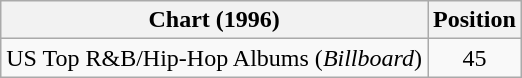<table class="wikitable plainrowheaders">
<tr>
<th>Chart (1996)</th>
<th>Position</th>
</tr>
<tr>
<td>US Top R&B/Hip-Hop Albums (<em>Billboard</em>)</td>
<td align="center">45</td>
</tr>
</table>
